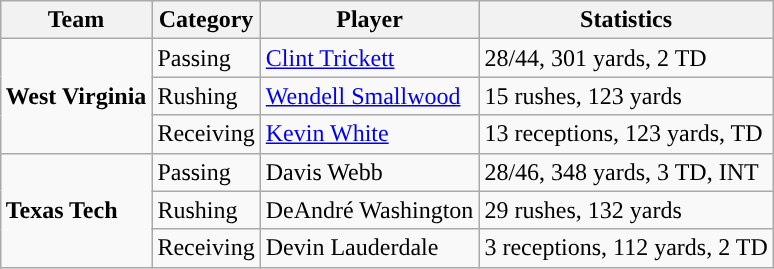<table class="wikitable" style="float: right;">
<tr>
<th>Team</th>
<th>Category</th>
<th>Player</th>
<th>Statistics</th>
</tr>
<tr>
<td rowspan=3><strong>West Virginia</strong></td>
<td>Passing</td>
<td><a href='#'>Clint Trickett</a></td>
<td>28/44, 301 yards, 2 TD</td>
</tr>
<tr>
<td>Rushing</td>
<td><a href='#'>Wendell Smallwood</a></td>
<td>15 rushes, 123 yards</td>
</tr>
<tr>
<td>Receiving</td>
<td><a href='#'>Kevin White</a></td>
<td>13 receptions, 123 yards, TD</td>
</tr>
<tr>
<td rowspan=3><strong>Texas Tech</strong></td>
<td>Passing</td>
<td>Davis Webb</td>
<td>28/46, 348 yards, 3 TD, INT</td>
</tr>
<tr>
<td>Rushing</td>
<td>DeAndré Washington</td>
<td>29 rushes, 132 yards</td>
</tr>
<tr>
<td>Receiving</td>
<td>Devin Lauderdale</td>
<td>3 receptions, 112 yards, 2 TD</td>
</tr>
</table>
